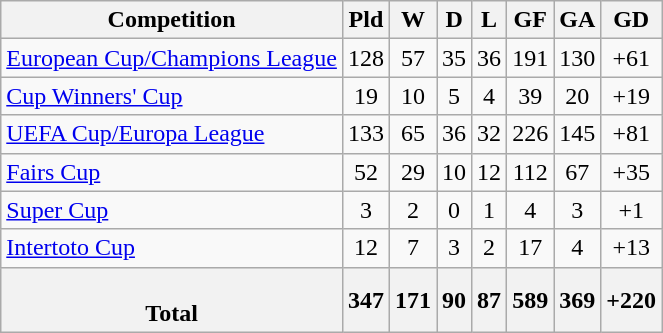<table class="wikitable sortable" style="text-align:center">
<tr>
<th>Competition</th>
<th>Pld</th>
<th>W</th>
<th>D</th>
<th>L</th>
<th>GF</th>
<th>GA</th>
<th>GD</th>
</tr>
<tr>
<td align=left><a href='#'>European Cup/Champions League</a></td>
<td>128</td>
<td>57</td>
<td>35</td>
<td>36</td>
<td>191</td>
<td>130</td>
<td>+61</td>
</tr>
<tr>
<td align=left><a href='#'>Cup Winners' Cup</a></td>
<td>19</td>
<td>10</td>
<td>5</td>
<td>4</td>
<td>39</td>
<td>20</td>
<td>+19</td>
</tr>
<tr>
<td align=left><a href='#'>UEFA Cup/Europa League</a></td>
<td>133</td>
<td>65</td>
<td>36</td>
<td>32</td>
<td>226</td>
<td>145</td>
<td>+81</td>
</tr>
<tr>
<td align=left><a href='#'>Fairs Cup</a></td>
<td>52</td>
<td>29</td>
<td>10</td>
<td>12</td>
<td>112</td>
<td>67</td>
<td>+35</td>
</tr>
<tr>
<td align=left><a href='#'>Super Cup</a></td>
<td>3</td>
<td>2</td>
<td>0</td>
<td>1</td>
<td>4</td>
<td>3</td>
<td>+1</td>
</tr>
<tr>
<td align=left><a href='#'>Intertoto Cup</a></td>
<td>12</td>
<td>7</td>
<td>3</td>
<td>2</td>
<td>17</td>
<td>4</td>
<td>+13</td>
</tr>
<tr>
<th><br><strong>Total</strong></th>
<th><strong>347</strong></th>
<th><strong>171</strong></th>
<th><strong>90</strong></th>
<th><strong>87</strong></th>
<th><strong>589</strong></th>
<th><strong>369</strong></th>
<th><strong>+220</strong></th>
</tr>
</table>
